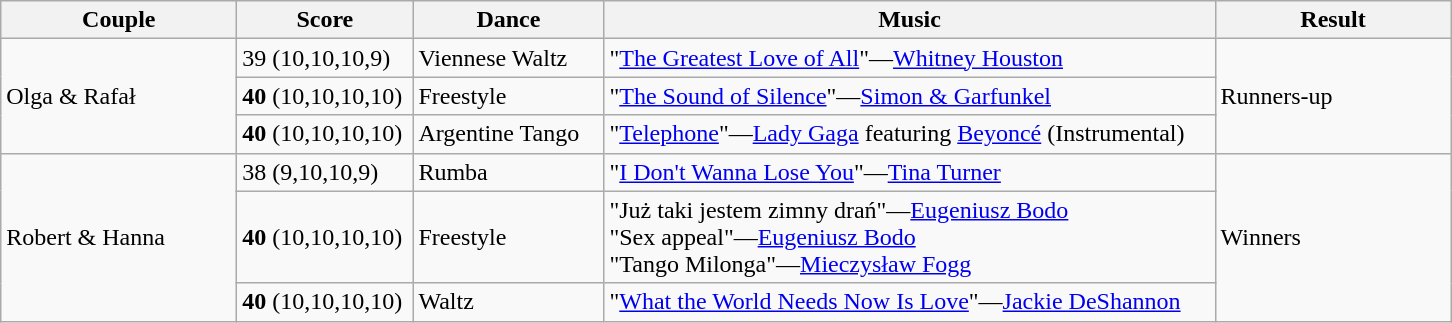<table class="wikitable">
<tr>
<th style="width:150px;">Couple</th>
<th style="width:110px;">Score</th>
<th style="width:120px;">Dance</th>
<th style="width:400px;">Music</th>
<th style="width:150px;">Result</th>
</tr>
<tr>
<td rowspan="3">Olga & Rafał</td>
<td>39 (10,10,10,9)</td>
<td>Viennese Waltz</td>
<td>"<a href='#'>The Greatest Love of All</a>"—<a href='#'>Whitney Houston</a></td>
<td rowspan="3">Runners-up</td>
</tr>
<tr>
<td><strong>40</strong> (10,10,10,10)</td>
<td>Freestyle</td>
<td>"<a href='#'>The Sound of Silence</a>"—<a href='#'>Simon & Garfunkel</a></td>
</tr>
<tr>
<td><strong>40</strong> (10,10,10,10)</td>
<td>Argentine Tango</td>
<td>"<a href='#'>Telephone</a>"—<a href='#'>Lady Gaga</a> featuring <a href='#'>Beyoncé</a> (Instrumental)</td>
</tr>
<tr>
<td rowspan="3">Robert & Hanna</td>
<td>38 (9,10,10,9)</td>
<td>Rumba</td>
<td>"<a href='#'>I Don't Wanna Lose You</a>"—<a href='#'>Tina Turner</a></td>
<td rowspan="3">Winners</td>
</tr>
<tr>
<td><strong>40</strong> (10,10,10,10)</td>
<td>Freestyle</td>
<td>"Już taki jestem zimny drań"—<a href='#'>Eugeniusz Bodo</a><br>"Sex appeal"—<a href='#'>Eugeniusz Bodo</a><br>"Tango Milonga"—<a href='#'>Mieczysław Fogg</a></td>
</tr>
<tr>
<td><strong>40</strong> (10,10,10,10)</td>
<td>Waltz</td>
<td>"<a href='#'>What the World Needs Now Is Love</a>"—<a href='#'>Jackie DeShannon</a></td>
</tr>
</table>
